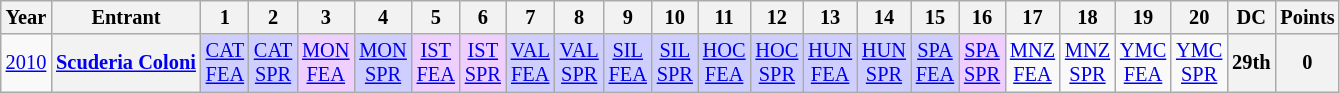<table class="wikitable" style="text-align:center; font-size:85%">
<tr>
<th>Year</th>
<th>Entrant</th>
<th>1</th>
<th>2</th>
<th>3</th>
<th>4</th>
<th>5</th>
<th>6</th>
<th>7</th>
<th>8</th>
<th>9</th>
<th>10</th>
<th>11</th>
<th>12</th>
<th>13</th>
<th>14</th>
<th>15</th>
<th>16</th>
<th>17</th>
<th>18</th>
<th>19</th>
<th>20</th>
<th>DC</th>
<th>Points</th>
</tr>
<tr>
<td><a href='#'>2010</a></td>
<th nowrap><a href='#'>Scuderia Coloni</a></th>
<td style="background:#CFCFFF;"><a href='#'>CAT<br>FEA</a><br></td>
<td style="background:#CFCFFF;"><a href='#'>CAT<br>SPR</a><br></td>
<td style="background:#EFCFFF;"><a href='#'>MON<br>FEA</a><br></td>
<td style="background:#CFCFFF;"><a href='#'>MON<br>SPR</a><br></td>
<td style="background:#EFCFFF;"><a href='#'>IST<br>FEA</a><br></td>
<td style="background:#EFCFFF;"><a href='#'>IST<br>SPR</a><br></td>
<td style="background:#CFCFFF;"><a href='#'>VAL<br>FEA</a><br></td>
<td style="background:#CFCFFF;"><a href='#'>VAL<br>SPR</a><br></td>
<td style="background:#CFCFFF;"><a href='#'>SIL<br>FEA</a><br></td>
<td style="background:#CFCFFF;"><a href='#'>SIL<br>SPR</a><br></td>
<td style="background:#CFCFFF;"><a href='#'>HOC<br>FEA</a><br></td>
<td style="background:#CFCFFF;"><a href='#'>HOC<br>SPR</a><br></td>
<td style="background:#CFCFFF;"><a href='#'>HUN<br>FEA</a><br></td>
<td style="background:#CFCFFF;"><a href='#'>HUN<br>SPR</a><br></td>
<td style="background:#CFCFFF;"><a href='#'>SPA<br>FEA</a><br></td>
<td style="background:#EFCFFF;"><a href='#'>SPA<br>SPR</a><br></td>
<td><a href='#'>MNZ<br>FEA</a></td>
<td><a href='#'>MNZ<br>SPR</a></td>
<td><a href='#'>YMC<br>FEA</a></td>
<td><a href='#'>YMC<br>SPR</a></td>
<th>29th</th>
<th>0</th>
</tr>
</table>
